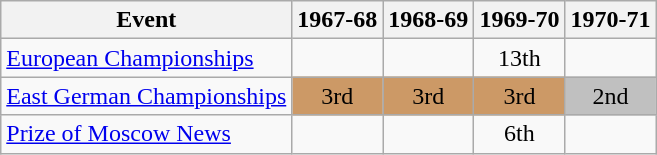<table class="wikitable">
<tr>
<th>Event</th>
<th>1967-68</th>
<th>1968-69</th>
<th>1969-70</th>
<th>1970-71</th>
</tr>
<tr>
<td><a href='#'>European Championships</a></td>
<td></td>
<td></td>
<td align="center">13th</td>
<td></td>
</tr>
<tr>
<td><a href='#'>East German Championships</a></td>
<td align="center" bgcolor="cc9966">3rd</td>
<td align="center" bgcolor="cc9966">3rd</td>
<td align="center" bgcolor="cc9966">3rd</td>
<td align="center" bgcolor="silver">2nd</td>
</tr>
<tr>
<td><a href='#'>Prize of Moscow News</a></td>
<td></td>
<td></td>
<td align="center">6th</td>
<td></td>
</tr>
</table>
